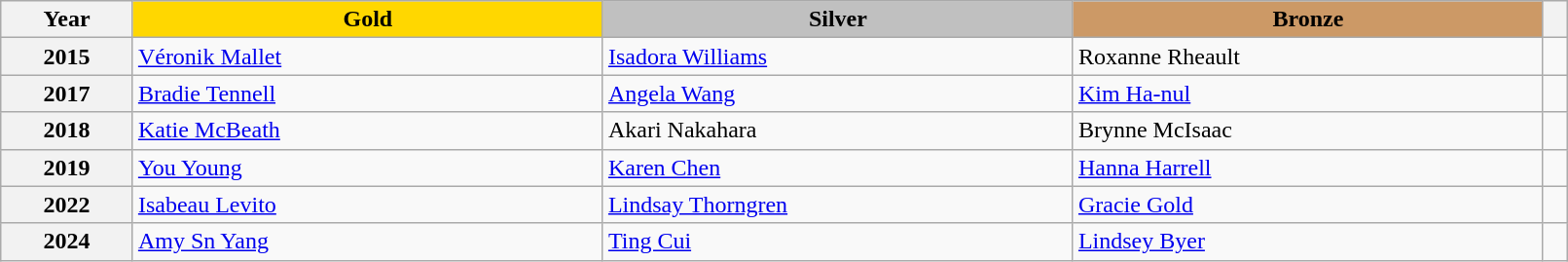<table class="wikitable unsortable" style="text-align:left; width:85%">
<tr>
<th scope="col" style="text-align:center">Year</th>
<td scope="col" style="text-align:center; width:30%; background:gold"><strong>Gold</strong></td>
<td scope="col" style="text-align:center; width:30%; background:silver"><strong>Silver</strong></td>
<td scope="col" style="text-align:center; width:30%; background:#c96"><strong>Bronze</strong></td>
<th scope="col" style="text-align:center"></th>
</tr>
<tr>
<th scope="row">2015</th>
<td> <a href='#'>Véronik Mallet</a></td>
<td> <a href='#'>Isadora Williams</a></td>
<td> Roxanne Rheault</td>
<td></td>
</tr>
<tr>
<th scope="row">2017</th>
<td> <a href='#'>Bradie Tennell</a></td>
<td> <a href='#'>Angela Wang</a></td>
<td> <a href='#'>Kim Ha-nul</a></td>
<td></td>
</tr>
<tr>
<th scope="row">2018</th>
<td> <a href='#'>Katie McBeath</a></td>
<td> Akari Nakahara</td>
<td> Brynne McIsaac</td>
<td></td>
</tr>
<tr>
<th scope="row">2019</th>
<td> <a href='#'>You Young</a></td>
<td> <a href='#'>Karen Chen</a></td>
<td> <a href='#'>Hanna Harrell</a></td>
<td></td>
</tr>
<tr>
<th scope="row">2022</th>
<td> <a href='#'>Isabeau Levito</a></td>
<td> <a href='#'>Lindsay Thorngren</a></td>
<td> <a href='#'>Gracie Gold</a></td>
<td></td>
</tr>
<tr>
<th scope="row">2024</th>
<td> <a href='#'>Amy Sn Yang</a></td>
<td> <a href='#'>Ting Cui</a></td>
<td> <a href='#'>Lindsey Byer</a></td>
<td></td>
</tr>
</table>
